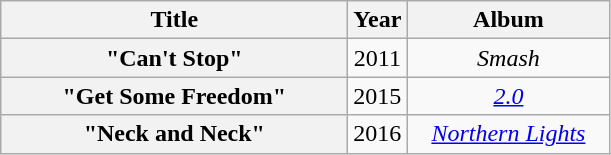<table class="wikitable plainrowheaders" style="text-align:center;">
<tr>
<th scope="col" style="width:14em;">Title</th>
<th scope="col">Year</th>
<th scope="col" style="width:8em;">Album</th>
</tr>
<tr>
<th scope="row">"Can't Stop"<br></th>
<td>2011</td>
<td><em>Smash</em></td>
</tr>
<tr>
<th scope="row">"Get Some Freedom"<br></th>
<td>2015</td>
<td><em><a href='#'>2.0</a></em></td>
</tr>
<tr>
<th scope="row">"Neck and Neck"<br></th>
<td>2016</td>
<td><em><a href='#'>Northern Lights</a></em></td>
</tr>
</table>
